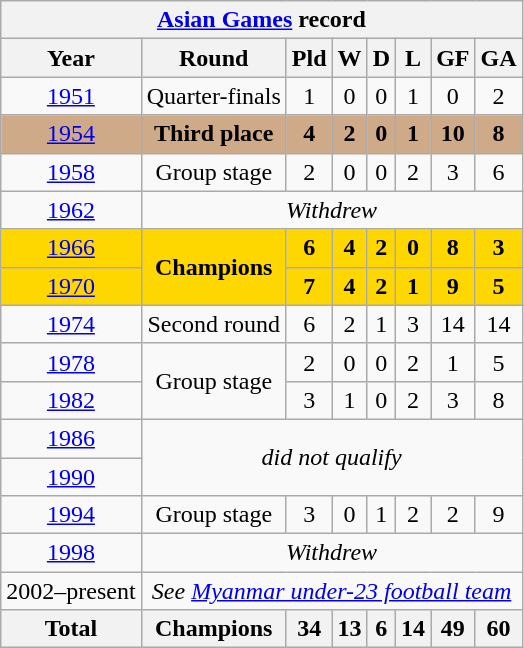<table class="wikitable" style="text-align: center;font-size:100%;">
<tr>
<th colspan=8><a href='#'>Asian Games</a> record</th>
</tr>
<tr>
<th>Year</th>
<th>Round</th>
<th>Pld</th>
<th>W</th>
<th>D</th>
<th>L</th>
<th>GF</th>
<th>GA</th>
</tr>
<tr>
<td> <a href='#'>1951</a></td>
<td>Quarter-finals</td>
<td>1</td>
<td>0</td>
<td>0</td>
<td>1</td>
<td>0</td>
<td>2</td>
</tr>
<tr style="background:#cfaa88;">
<td> <a href='#'>1954</a></td>
<td><strong>Third place</strong></td>
<td><strong>4</strong></td>
<td><strong>2</strong></td>
<td><strong>0</strong></td>
<td><strong>1</strong></td>
<td><strong>10</strong></td>
<td><strong>8</strong></td>
</tr>
<tr>
<td> <a href='#'>1958</a></td>
<td>Group stage</td>
<td>2</td>
<td>0</td>
<td>0</td>
<td>2</td>
<td>3</td>
<td>6</td>
</tr>
<tr>
<td> <a href='#'>1962</a></td>
<td colspan="7"><em>Withdrew</em></td>
</tr>
<tr bgcolor=gold>
<td> <a href='#'>1966</a></td>
<td rowspan="2"><strong>Champions</strong></td>
<td><strong>6</strong></td>
<td><strong>4</strong></td>
<td><strong>2</strong></td>
<td><strong>0</strong></td>
<td><strong>8</strong></td>
<td><strong>3</strong></td>
</tr>
<tr bgcolor=gold>
<td> <a href='#'>1970</a></td>
<td><strong>7</strong></td>
<td><strong>4</strong></td>
<td><strong>2</strong></td>
<td><strong>1</strong></td>
<td><strong>9</strong></td>
<td><strong>5</strong></td>
</tr>
<tr>
<td> <a href='#'>1974</a></td>
<td>Second round</td>
<td>6</td>
<td>2</td>
<td>1</td>
<td>3</td>
<td>14</td>
<td>14</td>
</tr>
<tr>
<td> <a href='#'>1978</a></td>
<td rowspan="2">Group stage</td>
<td>2</td>
<td>0</td>
<td>0</td>
<td>2</td>
<td>1</td>
<td>5</td>
</tr>
<tr>
<td> <a href='#'>1982</a></td>
<td>3</td>
<td>1</td>
<td>0</td>
<td>2</td>
<td>3</td>
<td>8</td>
</tr>
<tr>
<td> <a href='#'>1986</a></td>
<td rowspan="2" colspan="7"><em>did not qualify</em></td>
</tr>
<tr>
<td> <a href='#'>1990</a></td>
</tr>
<tr>
<td> <a href='#'>1994</a></td>
<td>Group stage</td>
<td>3</td>
<td>0</td>
<td>1</td>
<td>2</td>
<td>2</td>
<td>9</td>
</tr>
<tr>
<td> <a href='#'>1998</a></td>
<td colspan="7"><em>Withdrew</em></td>
</tr>
<tr>
<td>2002–present</td>
<td colspan=7><em>See <a href='#'>Myanmar under-23 football team</a></em></td>
</tr>
<tr>
<th><strong>Total</strong></th>
<th><strong>Champions</strong></th>
<th>34</th>
<th>13</th>
<th>6</th>
<th>14</th>
<th>49</th>
<th>60</th>
</tr>
</table>
